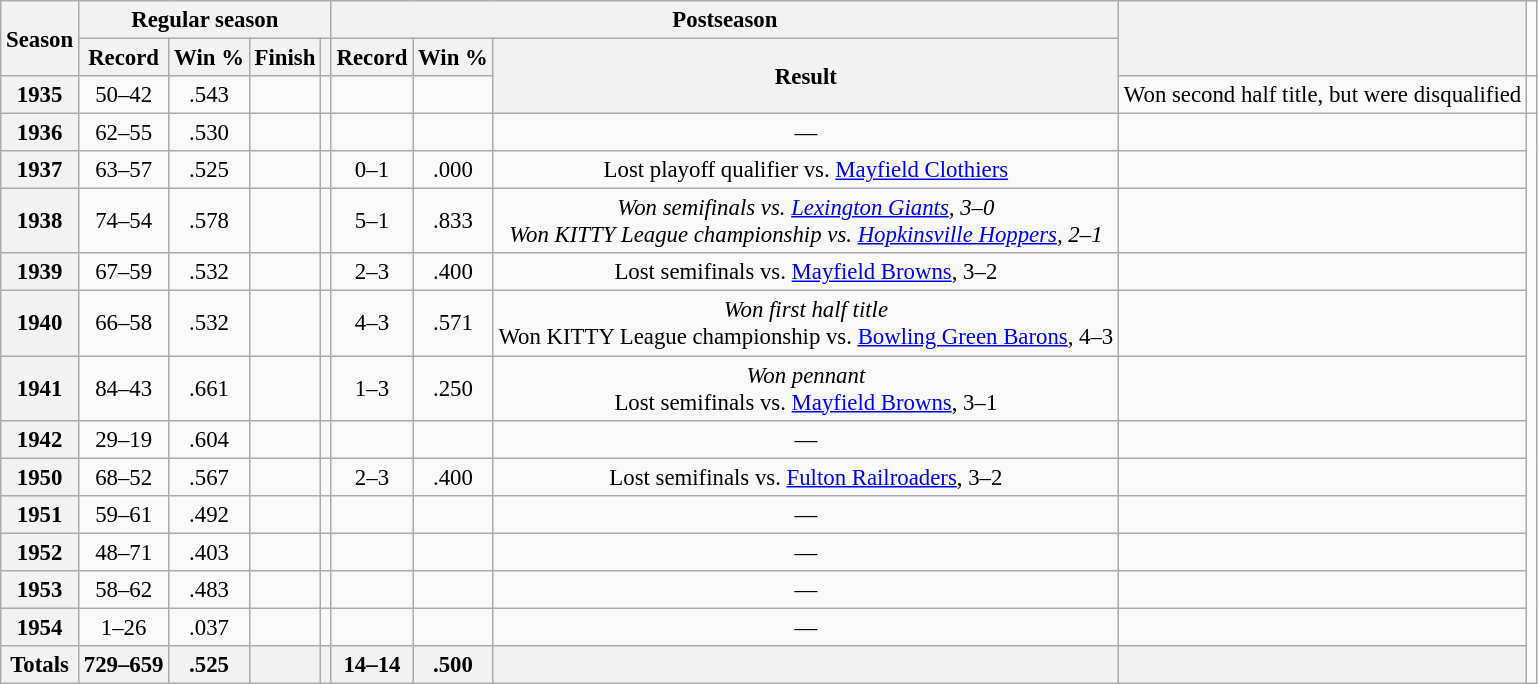<table class="wikitable sortable plainrowheaders" style="font-size: 95%; text-align:center;">
<tr>
<th rowspan="2" scope="col">Season</th>
<th colspan="4" scope="col">Regular season</th>
<th colspan="3" scope="col">Postseason</th>
<th rowspan="2" class="unsortable" scope="col"></th>
</tr>
<tr>
<th scope="col">Record</th>
<th scope="col">Win %</th>
<th scope="col">Finish</th>
<th scope="col"></th>
<th scope="col">Record</th>
<th scope="col">Win %</th>
<th class="unsortable" rowspan="2" scope="col">Result</th>
</tr>
<tr>
<th scope="row" style="text-align:center">1935</th>
<td>50–42</td>
<td>.543</td>
<td></td>
<td></td>
<td></td>
<td></td>
<td>Won second half title, but were disqualified</td>
<td></td>
</tr>
<tr>
<th scope="row" style="text-align:center">1936</th>
<td>62–55</td>
<td>.530</td>
<td></td>
<td></td>
<td></td>
<td></td>
<td>—</td>
<td></td>
</tr>
<tr>
<th scope="row" style="text-align:center">1937</th>
<td>63–57</td>
<td>.525</td>
<td></td>
<td></td>
<td>0–1</td>
<td>.000</td>
<td>Lost playoff qualifier vs. <a href='#'>Mayfield Clothiers</a></td>
<td></td>
</tr>
<tr>
<th scope="row" style="text-align:center">1938</th>
<td>74–54</td>
<td>.578</td>
<td></td>
<td></td>
<td>5–1</td>
<td>.833</td>
<td><em>Won semifinals vs. <a href='#'>Lexington Giants</a>, 3–0</em><br><em>Won KITTY League championship vs. <a href='#'>Hopkinsville Hoppers</a>, 2–1</em></td>
<td></td>
</tr>
<tr>
<th scope="row" style="text-align:center">1939</th>
<td>67–59</td>
<td>.532</td>
<td></td>
<td></td>
<td>2–3</td>
<td>.400</td>
<td>Lost semifinals vs. <a href='#'>Mayfield Browns</a>, 3–2</td>
<td></td>
</tr>
<tr>
<th scope="row" style="text-align:center">1940</th>
<td>66–58</td>
<td>.532</td>
<td></td>
<td></td>
<td>4–3</td>
<td>.571</td>
<td><em>Won first half title</em><br>Won KITTY League championship vs. <a href='#'>Bowling Green Barons</a>, 4–3</td>
<td></td>
</tr>
<tr>
<th scope="row" style="text-align:center">1941</th>
<td>84–43</td>
<td>.661</td>
<td></td>
<td></td>
<td>1–3</td>
<td>.250</td>
<td><em>Won pennant</em><br>Lost semifinals vs. <a href='#'>Mayfield Browns</a>, 3–1</td>
<td></td>
</tr>
<tr>
<th scope="row" style="text-align:center">1942</th>
<td>29–19</td>
<td>.604</td>
<td></td>
<td></td>
<td></td>
<td></td>
<td>—</td>
<td></td>
</tr>
<tr>
<th scope="row" style="text-align:center">1950</th>
<td>68–52</td>
<td>.567</td>
<td></td>
<td></td>
<td>2–3</td>
<td>.400</td>
<td>Lost semifinals vs. <a href='#'>Fulton Railroaders</a>, 3–2</td>
<td></td>
</tr>
<tr>
<th scope="row" style="text-align:center">1951</th>
<td>59–61</td>
<td>.492</td>
<td></td>
<td></td>
<td></td>
<td></td>
<td>—</td>
<td></td>
</tr>
<tr>
<th scope="row" style="text-align:center">1952</th>
<td>48–71</td>
<td>.403</td>
<td></td>
<td></td>
<td></td>
<td></td>
<td>—</td>
<td></td>
</tr>
<tr>
<th scope="row" style="text-align:center">1953</th>
<td>58–62</td>
<td>.483</td>
<td></td>
<td></td>
<td></td>
<td></td>
<td>—</td>
<td></td>
</tr>
<tr>
<th scope="row" style="text-align:center">1954</th>
<td>1–26</td>
<td>.037</td>
<td></td>
<td></td>
<td></td>
<td></td>
<td>—</td>
<td></td>
</tr>
<tr class="sortbottom">
<th scope="row" style="text-align:center"><strong>Totals</strong></th>
<th>729–659</th>
<th>.525</th>
<th></th>
<th></th>
<th>14–14</th>
<th>.500</th>
<th></th>
<th></th>
</tr>
</table>
